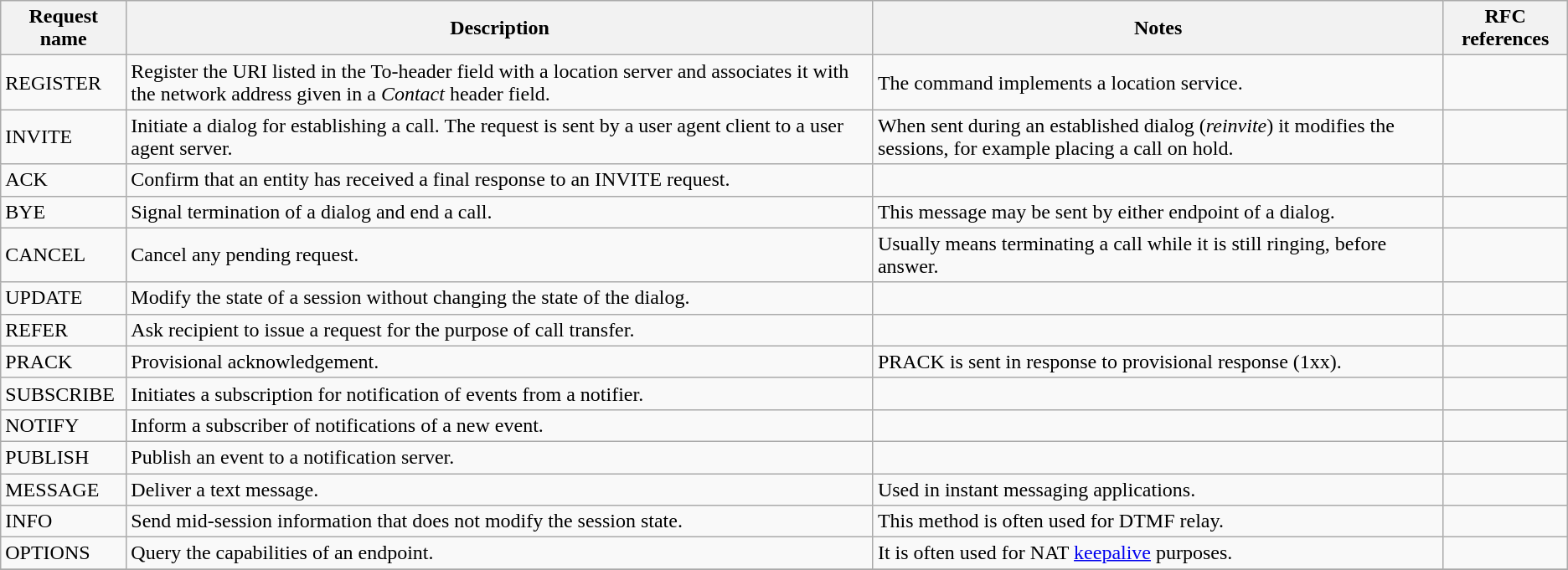<table class="wikitable">
<tr>
<th>Request name</th>
<th>Description</th>
<th>Notes</th>
<th>RFC references</th>
</tr>
<tr>
<td>REGISTER</td>
<td>Register the URI listed in the To-header field with a location server and associates it with the network address given in a <em>Contact</em> header field.</td>
<td>The command implements a location service.</td>
<td></td>
</tr>
<tr>
<td>INVITE</td>
<td>Initiate a dialog for establishing a call. The request is sent by a user agent client to a user agent server.</td>
<td>When sent during an established dialog (<em>reinvite</em>) it modifies the sessions, for example placing a call on hold.</td>
<td></td>
</tr>
<tr>
<td>ACK</td>
<td>Confirm that an entity has received a final response to an INVITE request.</td>
<td></td>
<td></td>
</tr>
<tr>
<td>BYE</td>
<td>Signal termination of a dialog and end a call.</td>
<td>This message may be sent by either endpoint of a dialog.</td>
<td></td>
</tr>
<tr>
<td>CANCEL</td>
<td>Cancel any pending request.</td>
<td>Usually means terminating a call while it is still ringing, before answer.</td>
<td></td>
</tr>
<tr>
<td>UPDATE</td>
<td>Modify the state of a session without changing the state of the dialog.</td>
<td></td>
<td></td>
</tr>
<tr>
<td>REFER</td>
<td>Ask recipient to issue a request for the purpose of call transfer.</td>
<td></td>
<td></td>
</tr>
<tr>
<td>PRACK</td>
<td>Provisional acknowledgement.</td>
<td>PRACK is sent in response to provisional response (1xx).</td>
<td></td>
</tr>
<tr>
<td>SUBSCRIBE</td>
<td>Initiates a subscription for notification of events from a notifier.</td>
<td></td>
<td></td>
</tr>
<tr>
<td>NOTIFY</td>
<td>Inform a subscriber of notifications of a new event.</td>
<td></td>
<td></td>
</tr>
<tr>
<td>PUBLISH</td>
<td>Publish an event to a notification server.</td>
<td></td>
<td></td>
</tr>
<tr>
<td>MESSAGE</td>
<td>Deliver a text message.</td>
<td>Used in instant messaging applications.</td>
<td></td>
</tr>
<tr>
<td>INFO</td>
<td>Send mid-session information that does not modify the session state.</td>
<td>This method is often used for DTMF relay.</td>
<td></td>
</tr>
<tr>
<td>OPTIONS</td>
<td>Query the capabilities of an endpoint.</td>
<td>It is often used for NAT <a href='#'>keepalive</a> purposes.</td>
<td></td>
</tr>
<tr>
</tr>
</table>
